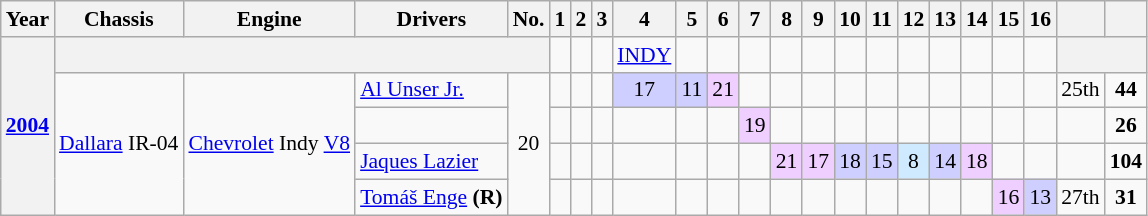<table class="wikitable" style="text-align:center; font-size:90%">
<tr>
<th>Year</th>
<th>Chassis</th>
<th>Engine</th>
<th>Drivers</th>
<th>No.</th>
<th>1</th>
<th>2</th>
<th>3</th>
<th>4</th>
<th>5</th>
<th>6</th>
<th>7</th>
<th>8</th>
<th>9</th>
<th>10</th>
<th>11</th>
<th>12</th>
<th>13</th>
<th>14</th>
<th>15</th>
<th>16</th>
<th></th>
<th></th>
</tr>
<tr>
<th rowspan=5><a href='#'>2004</a></th>
<th colspan=4></th>
<td></td>
<td></td>
<td></td>
<td><a href='#'>INDY</a></td>
<td></td>
<td></td>
<td></td>
<td></td>
<td></td>
<td></td>
<td></td>
<td></td>
<td></td>
<td></td>
<td></td>
<td></td>
<th colspan=2></th>
</tr>
<tr>
<td rowspan=4><a href='#'>Dallara</a> IR-04</td>
<td rowspan=4><a href='#'>Chevrolet</a> Indy <a href='#'>V8</a></td>
<td align="left"> <a href='#'>Al Unser Jr.</a></td>
<td rowspan=4>20</td>
<td></td>
<td></td>
<td></td>
<td style="background:#CFCFFF;" align=center>17</td>
<td style="background:#CFCFFF;" align=center>11</td>
<td style="background:#EFCFFF;" align=center>21</td>
<td></td>
<td></td>
<td></td>
<td></td>
<td></td>
<td></td>
<td></td>
<td></td>
<td></td>
<td></td>
<td>25th</td>
<td><strong>44</strong></td>
</tr>
<tr>
<td align="left"></td>
<td></td>
<td></td>
<td></td>
<td></td>
<td></td>
<td></td>
<td style="background:#EFCFFF;" align=center>19</td>
<td></td>
<td></td>
<td></td>
<td></td>
<td></td>
<td></td>
<td></td>
<td></td>
<td></td>
<td></td>
<td><strong>26</strong></td>
</tr>
<tr>
<td align="left"> <a href='#'>Jaques Lazier</a></td>
<td></td>
<td></td>
<td></td>
<td></td>
<td></td>
<td></td>
<td></td>
<td style="background:#EFCFFF;" align=center>21</td>
<td style="background:#EFCFFF;" align=center>17</td>
<td style="background:#CFCFFF;" align=center>18</td>
<td style="background:#CFCFFF;" align=center>15</td>
<td style="background:#CFEAFF;" align=center>8</td>
<td style="background:#CFCFFF;" align=center>14</td>
<td style="background:#EFCFFF;" align=center>18</td>
<td></td>
<td></td>
<td></td>
<td><strong>104</strong></td>
</tr>
<tr>
<td align="left"> <a href='#'>Tomáš Enge</a> <strong>(R)</strong></td>
<td></td>
<td></td>
<td></td>
<td></td>
<td></td>
<td></td>
<td></td>
<td></td>
<td></td>
<td></td>
<td></td>
<td></td>
<td></td>
<td></td>
<td style="background:#EFCFFF;" align=center>16</td>
<td style="background:#CFCFFF;" align=center>13</td>
<td>27th</td>
<td><strong>31</strong></td>
</tr>
</table>
